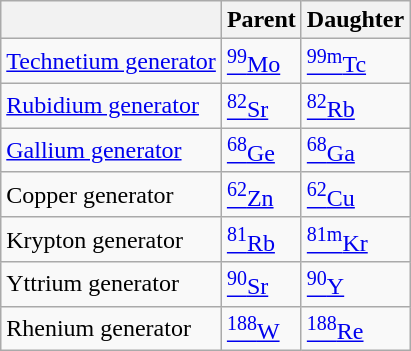<table class="wikitable">
<tr>
<th></th>
<th>Parent</th>
<th>Daughter</th>
</tr>
<tr>
<td><a href='#'>Technetium generator</a></td>
<td><a href='#'><sup>99</sup>Mo</a></td>
<td><a href='#'><sup>99m</sup>Tc</a></td>
</tr>
<tr>
<td><a href='#'>Rubidium generator</a></td>
<td><a href='#'><sup>82</sup>Sr</a></td>
<td><a href='#'><sup>82</sup>Rb</a></td>
</tr>
<tr>
<td><a href='#'>Gallium generator</a></td>
<td><a href='#'><sup>68</sup>Ge</a></td>
<td><a href='#'><sup>68</sup>Ga</a></td>
</tr>
<tr>
<td>Copper generator</td>
<td><a href='#'><sup>62</sup>Zn</a></td>
<td><a href='#'><sup>62</sup>Cu</a></td>
</tr>
<tr>
<td>Krypton generator</td>
<td><a href='#'><sup>81</sup>Rb</a></td>
<td><a href='#'><sup>81m</sup>Kr</a></td>
</tr>
<tr>
<td>Yttrium generator</td>
<td><a href='#'><sup>90</sup>Sr</a></td>
<td><a href='#'><sup>90</sup>Y</a></td>
</tr>
<tr>
<td>Rhenium generator</td>
<td><a href='#'><sup>188</sup>W</a></td>
<td><a href='#'><sup>188</sup>Re</a></td>
</tr>
</table>
